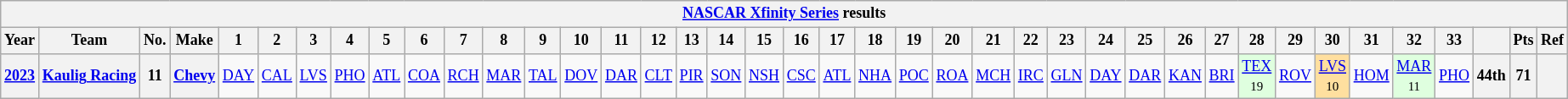<table class="wikitable" style="text-align:center; font-size:75%">
<tr>
<th colspan=40><a href='#'>NASCAR Xfinity Series</a> results</th>
</tr>
<tr>
<th>Year</th>
<th>Team</th>
<th>No.</th>
<th>Make</th>
<th>1</th>
<th>2</th>
<th>3</th>
<th>4</th>
<th>5</th>
<th>6</th>
<th>7</th>
<th>8</th>
<th>9</th>
<th>10</th>
<th>11</th>
<th>12</th>
<th>13</th>
<th>14</th>
<th>15</th>
<th>16</th>
<th>17</th>
<th>18</th>
<th>19</th>
<th>20</th>
<th>21</th>
<th>22</th>
<th>23</th>
<th>24</th>
<th>25</th>
<th>26</th>
<th>27</th>
<th>28</th>
<th>29</th>
<th>30</th>
<th>31</th>
<th>32</th>
<th>33</th>
<th></th>
<th>Pts</th>
<th>Ref</th>
</tr>
<tr>
<th><a href='#'>2023</a></th>
<th><a href='#'>Kaulig Racing</a></th>
<th>11</th>
<th><a href='#'>Chevy</a></th>
<td><a href='#'>DAY</a></td>
<td><a href='#'>CAL</a></td>
<td><a href='#'>LVS</a></td>
<td><a href='#'>PHO</a></td>
<td><a href='#'>ATL</a></td>
<td><a href='#'>COA</a></td>
<td><a href='#'>RCH</a></td>
<td><a href='#'>MAR</a></td>
<td><a href='#'>TAL</a></td>
<td><a href='#'>DOV</a></td>
<td><a href='#'>DAR</a></td>
<td><a href='#'>CLT</a></td>
<td><a href='#'>PIR</a></td>
<td><a href='#'>SON</a></td>
<td><a href='#'>NSH</a></td>
<td><a href='#'>CSC</a></td>
<td><a href='#'>ATL</a></td>
<td><a href='#'>NHA</a></td>
<td><a href='#'>POC</a></td>
<td><a href='#'>ROA</a></td>
<td><a href='#'>MCH</a></td>
<td><a href='#'>IRC</a></td>
<td><a href='#'>GLN</a></td>
<td><a href='#'>DAY</a></td>
<td><a href='#'>DAR</a></td>
<td><a href='#'>KAN</a></td>
<td><a href='#'>BRI</a></td>
<td style="background:#DFFFDF;"><a href='#'>TEX</a><br><small>19</small></td>
<td><a href='#'>ROV</a></td>
<td style="background:#FFDF9F;"><a href='#'>LVS</a><br><small>10</small></td>
<td><a href='#'>HOM</a></td>
<td style="background:#DFFFDF;"><a href='#'>MAR</a><br><small>11</small></td>
<td><a href='#'>PHO</a></td>
<th>44th</th>
<th>71</th>
<th></th>
</tr>
</table>
